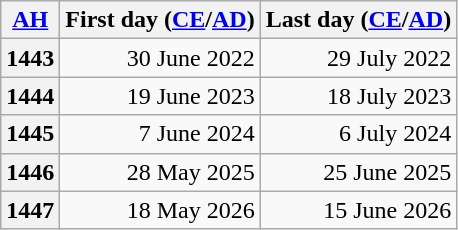<table class=wikitable style="text-align:right">
<tr>
<th scope="col"><a href='#'>AH</a></th>
<th scope="col">First day (<a href='#'>CE</a>/<a href='#'>AD</a>)</th>
<th scope="col">Last day (<a href='#'>CE</a>/<a href='#'>AD</a>)</th>
</tr>
<tr>
<th scope="row">1443</th>
<td>30 June 2022</td>
<td>29 July 2022</td>
</tr>
<tr>
<th scope="row">1444</th>
<td>19 June 2023</td>
<td>18 July 2023</td>
</tr>
<tr>
<th scope="row">1445</th>
<td>7 June 2024</td>
<td>6 July 2024</td>
</tr>
<tr>
<th scope="row">1446</th>
<td>28 May 2025</td>
<td>25 June 2025</td>
</tr>
<tr>
<th scope="row">1447</th>
<td>18 May 2026</td>
<td>15 June 2026</td>
</tr>
</table>
